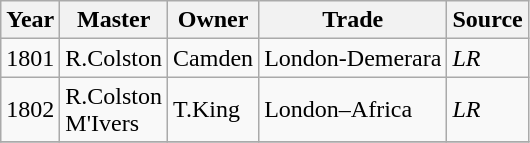<table class=" wikitable">
<tr>
<th>Year</th>
<th>Master</th>
<th>Owner</th>
<th>Trade</th>
<th>Source</th>
</tr>
<tr>
<td>1801</td>
<td>R.Colston</td>
<td>Camden</td>
<td>London-Demerara</td>
<td><em>LR</em></td>
</tr>
<tr>
<td>1802</td>
<td>R.Colston<br>M'Ivers</td>
<td>T.King</td>
<td>London–Africa</td>
<td><em>LR</em></td>
</tr>
<tr>
</tr>
</table>
